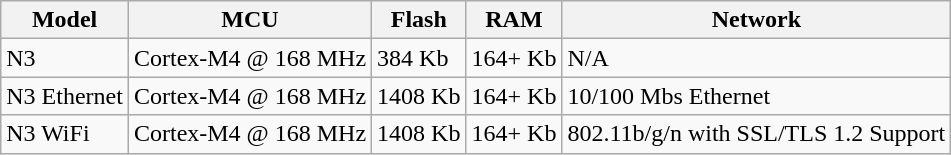<table class="wikitable">
<tr>
<th>Model</th>
<th>MCU</th>
<th>Flash</th>
<th>RAM</th>
<th>Network</th>
</tr>
<tr>
<td>N3</td>
<td>Cortex-M4 @ 168 MHz</td>
<td>384 Kb</td>
<td>164+ Kb</td>
<td>N/A</td>
</tr>
<tr>
<td>N3 Ethernet</td>
<td>Cortex-M4 @ 168 MHz</td>
<td>1408 Kb</td>
<td>164+ Kb</td>
<td>10/100 Mbs Ethernet</td>
</tr>
<tr>
<td>N3 WiFi</td>
<td>Cortex-M4 @ 168 MHz</td>
<td>1408 Kb</td>
<td>164+ Kb</td>
<td>802.11b/g/n with SSL/TLS 1.2 Support</td>
</tr>
</table>
